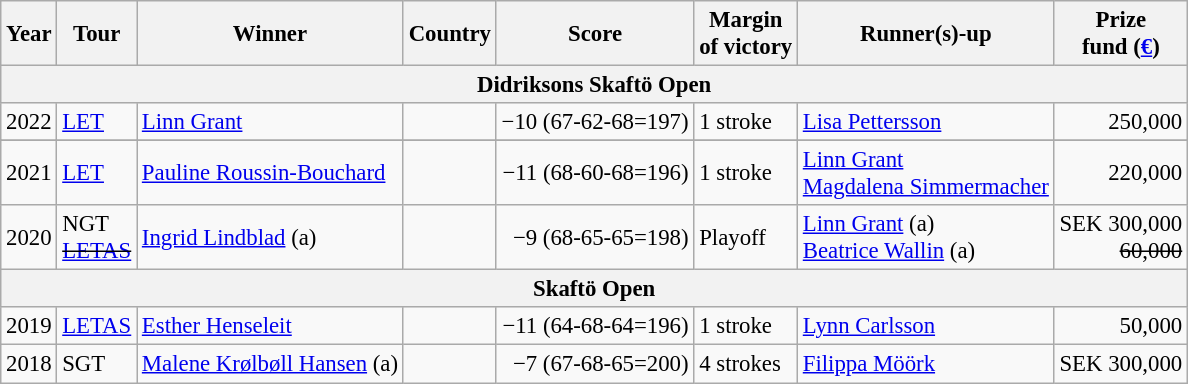<table class=wikitable style="font-size:95%">
<tr>
<th>Year</th>
<th>Tour</th>
<th>Winner</th>
<th>Country</th>
<th>Score</th>
<th>Margin<br>of victory</th>
<th>Runner(s)-up</th>
<th>Prize<br>fund (<a href='#'>€</a>)</th>
</tr>
<tr>
<th colspan=9>Didriksons Skaftö Open</th>
</tr>
<tr>
<td>2022</td>
<td><a href='#'>LET</a></td>
<td><a href='#'>Linn Grant</a></td>
<td></td>
<td align=right>−10 (67-62-68=197)</td>
<td>1 stroke</td>
<td> <a href='#'>Lisa Pettersson</a><br></td>
<td align=right>250,000</td>
</tr>
<tr>
</tr>
<tr>
<td>2021</td>
<td><a href='#'>LET</a></td>
<td><a href='#'>Pauline Roussin-Bouchard</a></td>
<td></td>
<td align=right>−11 (68-60-68=196)</td>
<td>1 stroke</td>
<td> <a href='#'>Linn Grant</a><br> <a href='#'>Magdalena Simmermacher </a></td>
<td align=right>220,000</td>
</tr>
<tr>
<td>2020</td>
<td>NGT<br><s><a href='#'>LETAS</a></s></td>
<td><a href='#'>Ingrid Lindblad</a> (a)</td>
<td></td>
<td align=right>−9 (68-65-65=198)</td>
<td>Playoff</td>
<td> <a href='#'>Linn Grant</a> (a)<br> <a href='#'>Beatrice Wallin</a> (a)</td>
<td align=right>SEK 300,000<br><s>60,000</s></td>
</tr>
<tr>
<th colspan=9>Skaftö Open</th>
</tr>
<tr>
<td>2019</td>
<td><a href='#'>LETAS</a></td>
<td><a href='#'>Esther Henseleit</a></td>
<td></td>
<td align=right>−11 (64-68-64=196)</td>
<td>1 stroke</td>
<td> <a href='#'>Lynn Carlsson</a></td>
<td align=right>50,000</td>
</tr>
<tr>
<td>2018</td>
<td>SGT</td>
<td><a href='#'>Malene Krølbøll Hansen</a> (a)</td>
<td></td>
<td align=right>−7 (67-68-65=200)</td>
<td>4 strokes</td>
<td> <a href='#'>Filippa Möörk</a></td>
<td align=right>SEK 300,000</td>
</tr>
</table>
